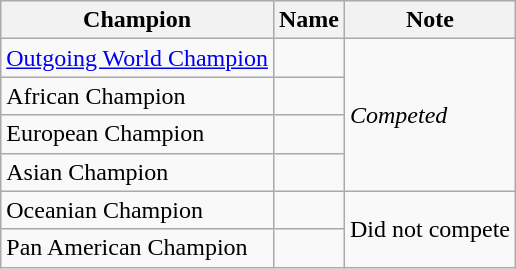<table class="wikitable">
<tr>
<th>Champion</th>
<th>Name</th>
<th>Note</th>
</tr>
<tr>
<td><a href='#'>Outgoing World Champion</a></td>
<td></td>
<td rowspan=4><em>Competed</em></td>
</tr>
<tr>
<td>African Champion</td>
<td></td>
</tr>
<tr>
<td>European Champion</td>
<td></td>
</tr>
<tr>
<td>Asian Champion</td>
<td></td>
</tr>
<tr>
<td>Oceanian Champion</td>
<td></td>
<td rowspan=2>Did not compete</td>
</tr>
<tr>
<td>Pan American Champion</td>
<td></td>
</tr>
</table>
